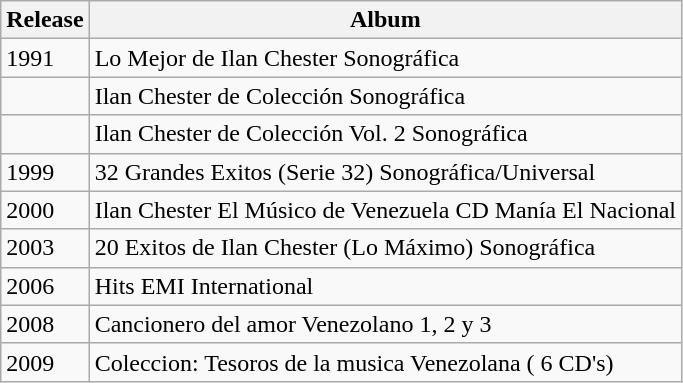<table class="wikitable sortable">
<tr>
<th>Release</th>
<th>Album</th>
</tr>
<tr>
<td>1991</td>
<td>Lo Mejor de Ilan Chester Sonográfica</td>
</tr>
<tr>
<td></td>
<td>Ilan Chester de Colección Sonográfica</td>
</tr>
<tr>
<td></td>
<td>Ilan Chester de Colección Vol. 2 Sonográfica</td>
</tr>
<tr>
<td>1999</td>
<td>32 Grandes Exitos (Serie 32) Sonográfica/Universal</td>
</tr>
<tr>
<td>2000</td>
<td>Ilan Chester El Músico de Venezuela CD Manía El Nacional</td>
</tr>
<tr>
<td>2003</td>
<td>20 Exitos de Ilan Chester (Lo Máximo) Sonográfica</td>
</tr>
<tr>
<td>2006</td>
<td>Hits EMI International</td>
</tr>
<tr>
<td>2008</td>
<td>Cancionero del amor Venezolano 1, 2 y 3</td>
</tr>
<tr>
<td>2009</td>
<td>Coleccion: Tesoros de la musica Venezolana ( 6 CD's)</td>
</tr>
</table>
